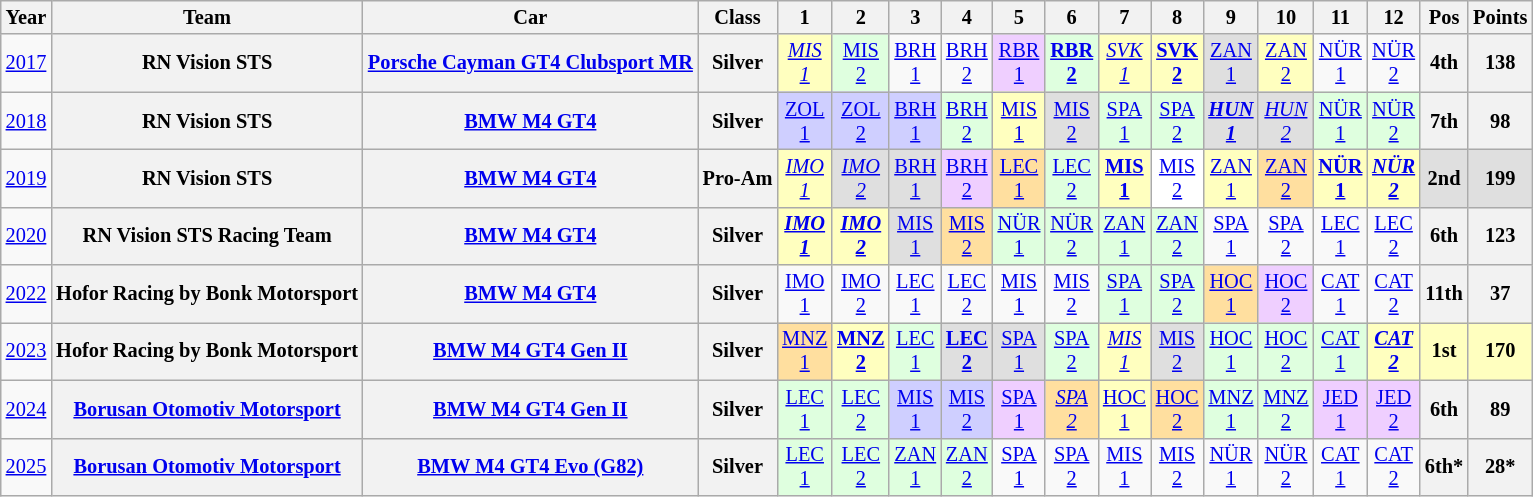<table class="wikitable" style="text-align:center; font-size:85%">
<tr>
<th>Year</th>
<th>Team</th>
<th>Car</th>
<th>Class</th>
<th>1</th>
<th>2</th>
<th>3</th>
<th>4</th>
<th>5</th>
<th>6</th>
<th>7</th>
<th>8</th>
<th>9</th>
<th>10</th>
<th>11</th>
<th>12</th>
<th>Pos</th>
<th>Points</th>
</tr>
<tr>
<td><a href='#'>2017</a></td>
<th>RN Vision STS</th>
<th><a href='#'>Porsche Cayman GT4 Clubsport MR</a></th>
<th>Silver</th>
<td style="background:#FFFFBF;"><em><a href='#'>MIS<br>1</a></em><br></td>
<td style="background:#DFFFDF;"><a href='#'>MIS<br>2</a><br></td>
<td style="background:#;"><a href='#'>BRH<br>1</a></td>
<td style="background:#;"><a href='#'>BRH<br>2</a></td>
<td style="background:#EFCFFF;"><a href='#'>RBR<br>1</a><br></td>
<td style="background:#DFFFDF;"><strong><a href='#'>RBR<br>2</a></strong><br></td>
<td style="background:#FFFFBF;"><em><a href='#'>SVK<br>1</a></em><br></td>
<td style="background:#FFFFBF;"><strong><a href='#'>SVK<br>2</a></strong><br></td>
<td style="background:#DFDFDF;"><a href='#'>ZAN<br>1</a><br></td>
<td style="background:#FFFFBF;"><a href='#'>ZAN<br>2</a><br></td>
<td style="background:#;"><a href='#'>NÜR<br>1</a></td>
<td style="background:#;"><a href='#'>NÜR<br>2</a></td>
<th>4th</th>
<th>138</th>
</tr>
<tr>
<td><a href='#'>2018</a></td>
<th>RN Vision STS</th>
<th><a href='#'>BMW M4 GT4</a></th>
<th>Silver</th>
<td style="background:#CFCFFF;"><a href='#'>ZOL<br>1</a><br></td>
<td style="background:#CFCFFF;"><a href='#'>ZOL<br>2</a><br></td>
<td style="background:#CFCFFF;"><a href='#'>BRH<br>1</a><br></td>
<td style="background:#DFFFDF;"><a href='#'>BRH<br>2</a><br></td>
<td style="background:#FFFFBF;"><a href='#'>MIS<br>1</a><br></td>
<td style="background:#DFDFDF;"><a href='#'>MIS<br>2</a><br></td>
<td style="background:#DFFFDF;"><a href='#'>SPA<br>1</a><br></td>
<td style="background:#DFFFDF;"><a href='#'>SPA<br>2</a><br></td>
<td style="background:#DFDFDF;"><strong><em><a href='#'>HUN<br>1</a></em></strong><br></td>
<td style="background:#DFDFDF;"><em><a href='#'>HUN<br>2</a></em><br></td>
<td style="background:#DFFFDF;"><a href='#'>NÜR<br>1</a><br></td>
<td style="background:#DFFFDF;"><a href='#'>NÜR<br>2</a><br></td>
<th>7th</th>
<th>98</th>
</tr>
<tr>
<td><a href='#'>2019</a></td>
<th>RN Vision STS</th>
<th><a href='#'>BMW M4 GT4</a></th>
<th>Pro-Am</th>
<td style="background:#FFFFBF;"><em><a href='#'>IMO<br>1</a></em><br></td>
<td style="background:#DFDFDF;"><em><a href='#'>IMO<br>2</a></em><br></td>
<td style="background:#DFDFDF;"><a href='#'>BRH<br>1</a><br></td>
<td style="background:#EFCFFF;"><a href='#'>BRH<br>2</a><br></td>
<td style="background:#FFDF9F;"><a href='#'>LEC<br>1</a><br></td>
<td style="background:#DFFFDF;"><a href='#'>LEC<br>2</a><br></td>
<td style="background:#FFFFBF;"><strong><a href='#'>MIS<br>1</a></strong><br></td>
<td style="background:#FFFFFF;"><a href='#'>MIS<br>2</a><br></td>
<td style="background:#FFFFBF;"><a href='#'>ZAN<br>1</a><br></td>
<td style="background:#FFDF9F;"><a href='#'>ZAN<br>2</a><br></td>
<td style="background:#FFFFBF;"><strong><a href='#'>NÜR<br>1</a></strong><br></td>
<td style="background:#FFFFBF;"><strong><em><a href='#'>NÜR<br>2</a></em></strong><br></td>
<th style="background:#DFDFDF;">2nd</th>
<th style="background:#DFDFDF;">199</th>
</tr>
<tr>
<td><a href='#'>2020</a></td>
<th>RN Vision STS Racing Team</th>
<th><a href='#'>BMW M4 GT4</a></th>
<th>Silver</th>
<td style="background:#FFFFBF;"><strong><em><a href='#'>IMO<br>1</a></em></strong><br></td>
<td style="background:#FFFFBF;"><strong><em><a href='#'>IMO<br>2</a></em></strong><br></td>
<td style="background:#DFDFDF;"><a href='#'>MIS<br>1</a><br></td>
<td style="background:#FFDF9F;"><a href='#'>MIS<br>2</a><br></td>
<td style="background:#DFFFDF;"><a href='#'>NÜR<br>1</a><br></td>
<td style="background:#DFFFDF;"><a href='#'>NÜR<br>2</a><br></td>
<td style="background:#DFFFDF;"><a href='#'>ZAN<br>1</a><br></td>
<td style="background:#DFFFDF;"><a href='#'>ZAN<br>2</a><br></td>
<td style="background:#;"><a href='#'>SPA<br>1</a></td>
<td style="background:#;"><a href='#'>SPA<br>2</a></td>
<td style="background:#;"><a href='#'>LEC<br>1</a></td>
<td style="background:#;"><a href='#'>LEC<br>2</a></td>
<th>6th</th>
<th>123</th>
</tr>
<tr>
<td><a href='#'>2022</a></td>
<th>Hofor Racing by Bonk Motorsport</th>
<th><a href='#'>BMW M4 GT4</a></th>
<th>Silver</th>
<td style="background:#;"><a href='#'>IMO<br>1</a></td>
<td style="background:#;"><a href='#'>IMO<br>2</a></td>
<td style="background:#;"><a href='#'>LEC<br>1</a></td>
<td style="background:#;"><a href='#'>LEC<br>2</a></td>
<td style="background:#;"><a href='#'>MIS<br>1</a></td>
<td style="background:#;"><a href='#'>MIS<br>2</a></td>
<td style="background:#DFFFDF;"><a href='#'>SPA<br>1</a><br></td>
<td style="background:#DFFFDF;"><a href='#'>SPA<br>2</a><br></td>
<td style="background:#FFDF9F;"><a href='#'>HOC<br>1</a><br></td>
<td style="background:#EFCFFF;"><a href='#'>HOC<br>2</a><br></td>
<td style="background:#;"><a href='#'>CAT<br>1</a></td>
<td style="background:#;"><a href='#'>CAT<br>2</a></td>
<th>11th</th>
<th>37</th>
</tr>
<tr>
<td><a href='#'>2023</a></td>
<th nowrap>Hofor Racing by Bonk Motorsport</th>
<th nowrap><a href='#'>BMW M4 GT4 Gen II</a></th>
<th>Silver</th>
<td style="background:#FFDF9F;"><a href='#'>MNZ<br>1</a><br></td>
<td style="background:#FFFFBF;"><strong><a href='#'>MNZ<br>2</a></strong><br></td>
<td style="background:#DFFFDF;"><a href='#'>LEC<br>1</a><br></td>
<td style="background:#DFDFDF;"><strong><a href='#'>LEC<br>2</a></strong><br></td>
<td style="background:#DFDFDF;"><a href='#'>SPA<br>1</a><br></td>
<td style="background:#DFFFDF;"><a href='#'>SPA<br>2</a><br></td>
<td style="background:#FFFFBF;"><em><a href='#'>MIS<br>1</a></em><br></td>
<td style="background:#DFDFDF;"><a href='#'>MIS<br>2</a><br></td>
<td style="background:#DFFFDF;"><a href='#'>HOC<br>1</a><br></td>
<td style="background:#DFFFDF;"><a href='#'>HOC<br>2</a><br></td>
<td style="background:#DFFFDF;"><a href='#'>CAT<br>1</a><br></td>
<td style="background:#FFFFBF;"><strong><em><a href='#'>CAT<br>2</a></em></strong><br></td>
<th style="background:#FFFFBF;">1st</th>
<th style="background:#FFFFBF;">170</th>
</tr>
<tr>
<td><a href='#'>2024</a></td>
<th nowrap><a href='#'>Borusan Otomotiv Motorsport</a></th>
<th nowrap><a href='#'>BMW M4 GT4 Gen II</a></th>
<th>Silver</th>
<td style="background:#DFFFDF;"><a href='#'>LEC<br>1</a><br></td>
<td style="background:#DFFFDF;"><a href='#'>LEC<br>2</a><br></td>
<td style="background:#CFCFFF;"><a href='#'>MIS<br>1</a><br></td>
<td style="background:#CFCFFF;"><a href='#'>MIS<br>2</a><br></td>
<td style="background:#EFCFFF;"><a href='#'>SPA<br>1</a><br></td>
<td style="background:#FFDF9F;"><em><a href='#'>SPA<br>2</a></em><br></td>
<td style="background:#FFFFBF;"><a href='#'>HOC<br>1</a><br></td>
<td style="background:#FFDF9F;"><a href='#'>HOC<br>2</a><br></td>
<td style="background:#DFFFDF;"><a href='#'>MNZ<br>1</a><br></td>
<td style="background:#DFFFDF;"><a href='#'>MNZ<br>2</a><br></td>
<td style="background:#EFCFFF;"><a href='#'>JED<br>1</a><br></td>
<td style="background:#EFCFFF;"><a href='#'>JED<br>2</a><br></td>
<th>6th</th>
<th>89</th>
</tr>
<tr>
<td><a href='#'>2025</a></td>
<th nowrap><a href='#'>Borusan Otomotiv Motorsport</a></th>
<th nowrap><a href='#'>BMW M4 GT4 Evo (G82)</a></th>
<th>Silver</th>
<td style="background:#DFFFDF;"><a href='#'>LEC<br>1</a><br></td>
<td style="background:#DFFFDF;"><a href='#'>LEC<br>2</a><br></td>
<td style="background:#DFFFDF;"><a href='#'>ZAN<br>1</a><br></td>
<td style="background:#DFFFDF;"><a href='#'>ZAN<br>2</a><br></td>
<td style="background:#;"><a href='#'>SPA<br>1</a></td>
<td style="background:#;"><a href='#'>SPA<br>2</a></td>
<td style="background:#;"><a href='#'>MIS<br>1</a></td>
<td style="background:#;"><a href='#'>MIS<br>2</a></td>
<td style="background:#;"><a href='#'>NÜR<br>1</a></td>
<td style="background:#;"><a href='#'>NÜR<br>2</a></td>
<td style="background:#;"><a href='#'>CAT<br>1</a></td>
<td style="background:#;"><a href='#'>CAT<br>2</a></td>
<th>6th*</th>
<th>28*</th>
</tr>
</table>
